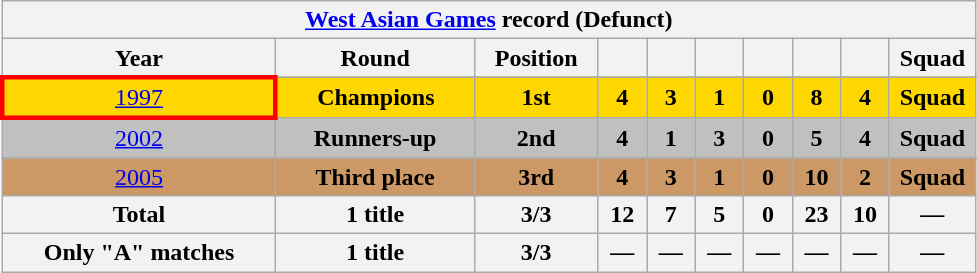<table class="wikitable" style="text-align: center;">
<tr>
<th colspan=10><a href='#'>West Asian Games</a> record (Defunct)</th>
</tr>
<tr>
<th width="175">Year</th>
<th width="125">Round</th>
<th width="75">Position</th>
<th width="25"></th>
<th width="25"></th>
<th width="25"></th>
<th width="25"></th>
<th width="25"></th>
<th width="25"></th>
<th width="50">Squad</th>
</tr>
<tr>
</tr>
<tr bgcolor=gold>
<td style="border: 3px solid red"> <a href='#'>1997</a></td>
<td><strong>Champions</strong></td>
<td><strong>1st</strong></td>
<td><strong>4</strong></td>
<td><strong>3</strong></td>
<td><strong>1</strong></td>
<td><strong>0</strong></td>
<td><strong>8</strong></td>
<td><strong>4</strong></td>
<td><strong>Squad</strong></td>
</tr>
<tr bgcolor=silver>
<td> <a href='#'>2002</a></td>
<td><strong>Runners-up</strong></td>
<td><strong>2nd</strong></td>
<td><strong>4</strong></td>
<td><strong>1</strong></td>
<td><strong>3</strong></td>
<td><strong>0</strong></td>
<td><strong>5</strong></td>
<td><strong>4</strong></td>
<td><strong>Squad</strong></td>
</tr>
<tr>
</tr>
<tr bgcolor=#C96>
<td> <a href='#'>2005</a></td>
<td><strong>Third place</strong></td>
<td><strong>3rd</strong></td>
<td><strong>4</strong></td>
<td><strong>3</strong></td>
<td><strong>1</strong></td>
<td><strong>0</strong></td>
<td><strong>10</strong></td>
<td><strong>2</strong></td>
<td><strong>Squad</strong></td>
</tr>
<tr>
<th><strong>Total</strong></th>
<th><strong>1 title</strong></th>
<th><strong>3/3</strong></th>
<th><strong>12</strong></th>
<th><strong>7</strong></th>
<th><strong>5</strong></th>
<th><strong>0</strong></th>
<th><strong>23</strong></th>
<th><strong>10</strong></th>
<th><strong>—</strong></th>
</tr>
<tr>
<th>Only "A" matches</th>
<th>1 title</th>
<th>3/3</th>
<th>—</th>
<th>—</th>
<th>—</th>
<th>—</th>
<th>—</th>
<th>—</th>
<th>—</th>
</tr>
</table>
